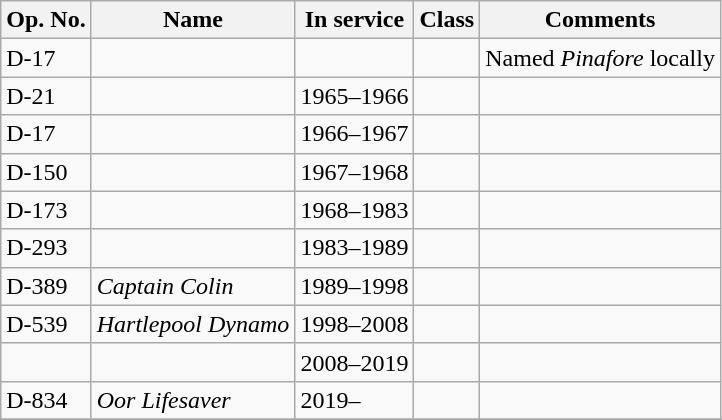<table class="wikitable">
<tr>
<th>Op. No.</th>
<th>Name</th>
<th>In service</th>
<th>Class</th>
<th>Comments</th>
</tr>
<tr>
<td>D-17</td>
<td></td>
<td></td>
<td></td>
<td>Named <em>Pinafore</em> locally</td>
</tr>
<tr>
<td>D-21</td>
<td></td>
<td>1965–1966</td>
<td></td>
<td></td>
</tr>
<tr>
<td>D-17</td>
<td></td>
<td>1966–1967</td>
<td></td>
<td></td>
</tr>
<tr>
<td>D-150</td>
<td></td>
<td>1967–1968</td>
<td></td>
<td></td>
</tr>
<tr>
<td>D-173</td>
<td></td>
<td>1968–1983</td>
<td></td>
<td></td>
</tr>
<tr>
<td>D-293</td>
<td></td>
<td>1983–1989</td>
<td></td>
<td></td>
</tr>
<tr>
<td>D-389</td>
<td><em>Captain Colin</em></td>
<td>1989–1998</td>
<td></td>
<td></td>
</tr>
<tr>
<td>D-539</td>
<td><em>Hartlepool Dynamo</em></td>
<td>1998–2008</td>
<td></td>
<td></td>
</tr>
<tr>
<td></td>
<td></td>
<td>2008–2019</td>
<td></td>
<td></td>
</tr>
<tr>
<td>D-834</td>
<td><em>Oor Lifesaver</em></td>
<td>2019–</td>
<td></td>
<td></td>
</tr>
<tr>
</tr>
</table>
